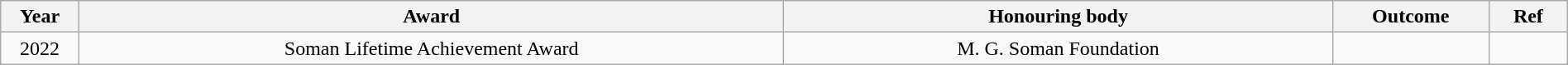<table class="wikitable" style="width:100%;">
<tr>
<th width=5%>Year</th>
<th style="width:45%;">Award</th>
<th style="width:35%;">Honouring body</th>
<th style="width:10%;">Outcome</th>
<th style="width:5%;">Ref</th>
</tr>
<tr>
<td style="text-align:center;">2022</td>
<td style="text-align:center;">Soman Lifetime Achievement Award</td>
<td style="text-align:center;">M. G. Soman Foundation</td>
<td></td>
<td></td>
</tr>
</table>
